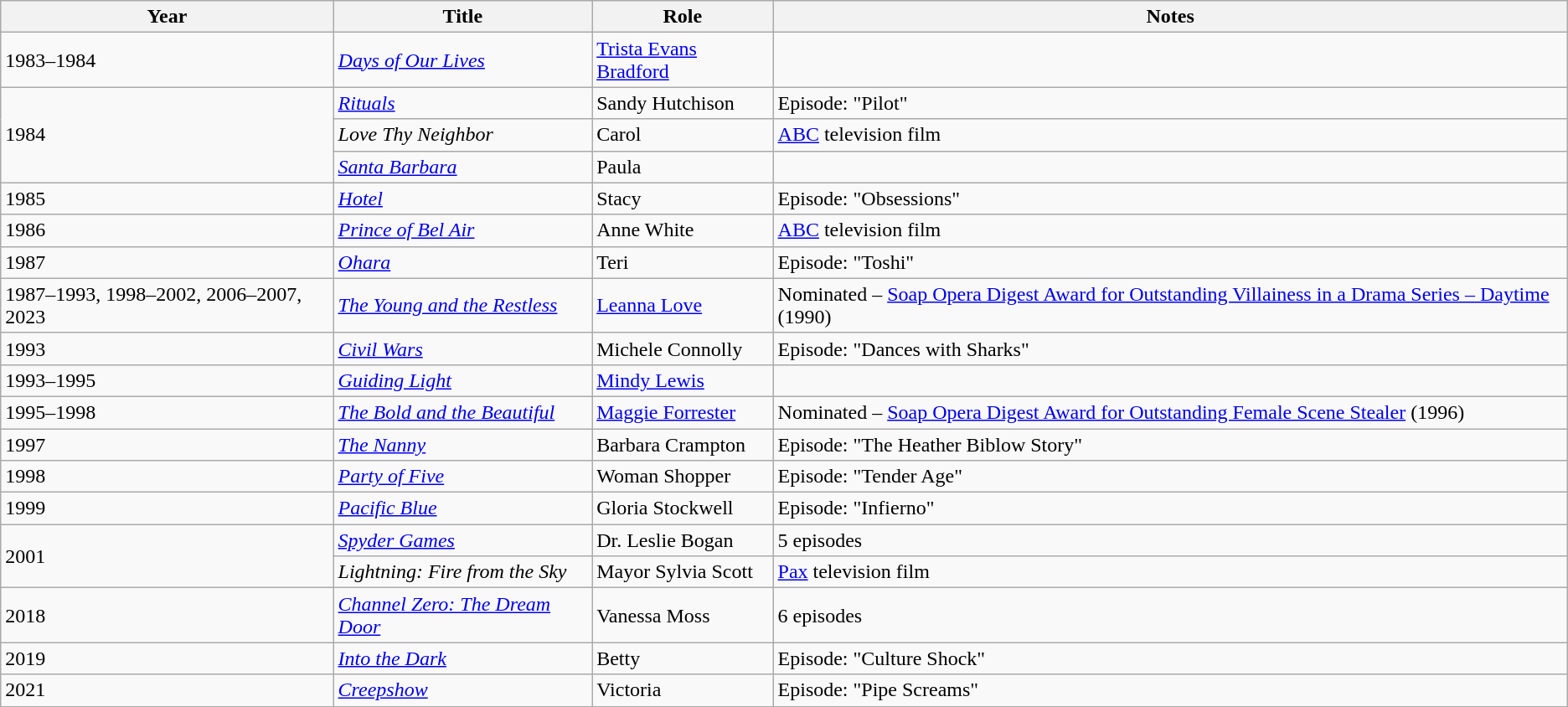<table class="wikitable sortable">
<tr>
<th>Year</th>
<th>Title</th>
<th>Role</th>
<th class="unsortable">Notes</th>
</tr>
<tr>
<td>1983–1984</td>
<td><em><a href='#'>Days of Our Lives</a></em></td>
<td><a href='#'>Trista Evans Bradford</a></td>
<td></td>
</tr>
<tr>
<td rowspan="3">1984</td>
<td><em><a href='#'>Rituals</a></em></td>
<td>Sandy Hutchison</td>
<td>Episode: "Pilot"</td>
</tr>
<tr>
<td><em>Love Thy Neighbor</em></td>
<td>Carol</td>
<td><a href='#'>ABC</a> television film</td>
</tr>
<tr>
<td><em><a href='#'>Santa Barbara</a></em></td>
<td>Paula</td>
<td></td>
</tr>
<tr>
<td>1985</td>
<td><em><a href='#'>Hotel</a></em></td>
<td>Stacy</td>
<td>Episode: "Obsessions"</td>
</tr>
<tr>
<td>1986</td>
<td><em><a href='#'>Prince of Bel Air</a></em></td>
<td>Anne White</td>
<td><a href='#'>ABC</a> television film</td>
</tr>
<tr>
<td>1987</td>
<td><em><a href='#'>Ohara</a></em></td>
<td>Teri</td>
<td>Episode: "Toshi"</td>
</tr>
<tr>
<td>1987–1993, 1998–2002, 2006–2007, 2023</td>
<td data-sort-value="Young and the Restless, The"><em><a href='#'>The Young and the Restless</a></em></td>
<td><a href='#'>Leanna Love</a></td>
<td>Nominated – <a href='#'>Soap Opera Digest Award for Outstanding Villainess in a Drama Series – Daytime</a> (1990)</td>
</tr>
<tr>
<td>1993</td>
<td><em><a href='#'>Civil Wars</a></em></td>
<td>Michele Connolly</td>
<td>Episode: "Dances with Sharks"</td>
</tr>
<tr>
<td>1993–1995</td>
<td><em><a href='#'>Guiding Light</a></em></td>
<td><a href='#'>Mindy Lewis</a></td>
<td></td>
</tr>
<tr>
<td>1995–1998</td>
<td data-sort-value="Bold and the Beautiful, The"><em><a href='#'>The Bold and the Beautiful</a></em></td>
<td><a href='#'>Maggie Forrester</a></td>
<td>Nominated – <a href='#'>Soap Opera Digest Award for Outstanding Female Scene Stealer</a> (1996)</td>
</tr>
<tr>
<td>1997</td>
<td data-sort-value="Nanny, The"><em><a href='#'>The Nanny</a></em></td>
<td>Barbara Crampton</td>
<td>Episode: "The Heather Biblow Story"</td>
</tr>
<tr>
<td>1998</td>
<td><em><a href='#'>Party of Five</a></em></td>
<td>Woman Shopper</td>
<td>Episode: "Tender Age"</td>
</tr>
<tr>
<td>1999</td>
<td><em><a href='#'>Pacific Blue</a></em></td>
<td>Gloria Stockwell</td>
<td>Episode: "Infierno"</td>
</tr>
<tr>
<td rowspan="2">2001</td>
<td><em><a href='#'>Spyder Games</a></em></td>
<td>Dr. Leslie Bogan</td>
<td>5 episodes</td>
</tr>
<tr>
<td><em>Lightning: Fire from the Sky</em></td>
<td>Mayor Sylvia Scott</td>
<td><a href='#'>Pax</a> television film</td>
</tr>
<tr>
<td>2018</td>
<td><em><a href='#'>Channel Zero: The Dream Door</a></em></td>
<td>Vanessa Moss</td>
<td>6 episodes</td>
</tr>
<tr>
<td>2019</td>
<td><em><a href='#'>Into the Dark</a></em></td>
<td>Betty</td>
<td>Episode: "Culture Shock"</td>
</tr>
<tr>
<td>2021</td>
<td><em><a href='#'>Creepshow</a></em></td>
<td>Victoria</td>
<td>Episode: "Pipe Screams"</td>
</tr>
</table>
